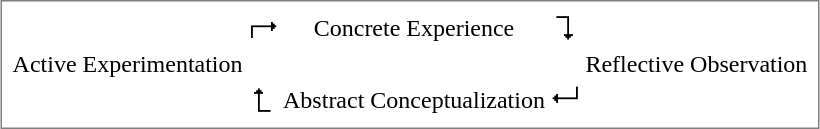<table align=center style="border:1px solid gray; padding:4px">
<tr>
<td></td>
<td><big>⮣</big></td>
<td align=center>Concrete Experience</td>
<td><big>⮧</big></td>
<td></td>
</tr>
<tr>
<td>Active Experimentation</td>
<td></td>
<td></td>
<td></td>
<td>Reflective Observation</td>
</tr>
<tr>
<td></td>
<td><big>⮤</big></td>
<td>Abstract Conceptualization</td>
<td><big>⮠</big></td>
<td></td>
</tr>
</table>
